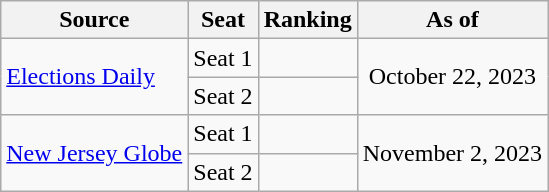<table class="wikitable" style="text-align:center">
<tr>
<th>Source</th>
<th>Seat</th>
<th>Ranking</th>
<th>As of</th>
</tr>
<tr>
<td align=left rowspan="2"><a href='#'>Elections Daily</a></td>
<td>Seat 1</td>
<td></td>
<td rowspan="2">October 22, 2023</td>
</tr>
<tr>
<td>Seat 2</td>
<td></td>
</tr>
<tr>
<td align=left rowspan="2"><a href='#'>New Jersey Globe</a></td>
<td>Seat 1</td>
<td></td>
<td rowspan="2">November 2, 2023</td>
</tr>
<tr>
<td>Seat 2</td>
<td></td>
</tr>
</table>
